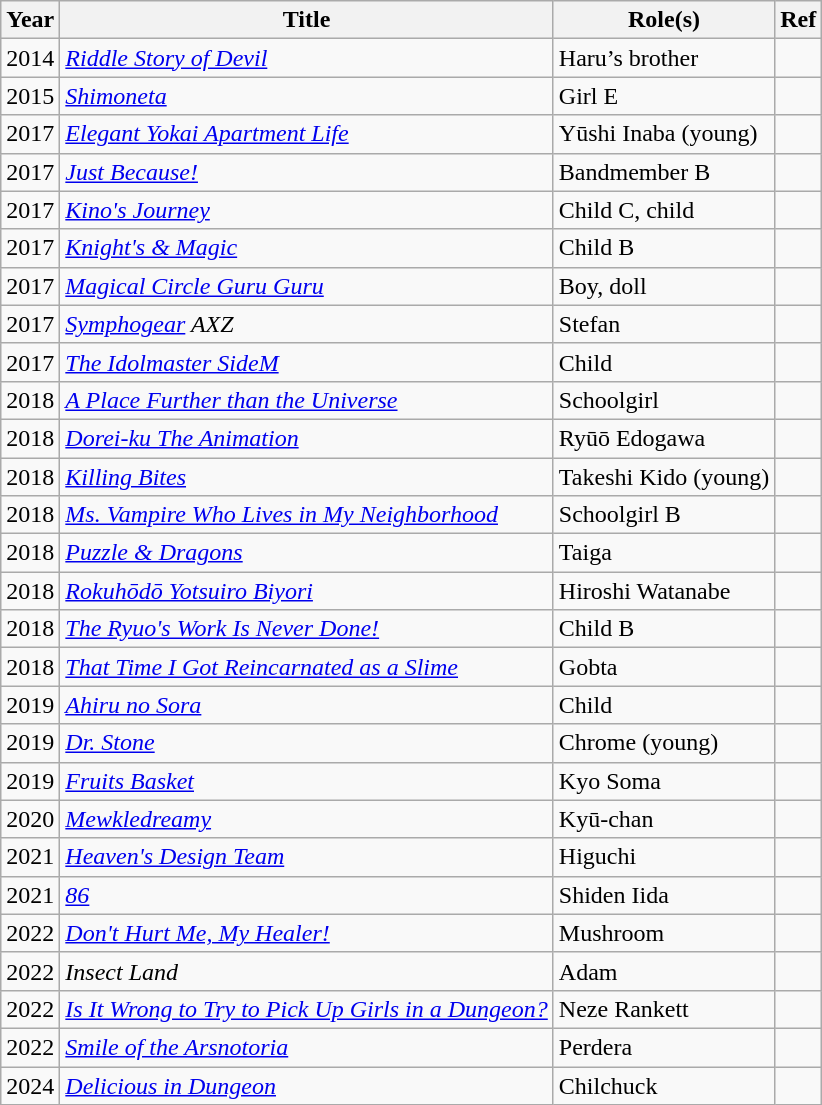<table class="wikitable">
<tr>
<th>Year</th>
<th>Title</th>
<th>Role(s)</th>
<th>Ref</th>
</tr>
<tr>
<td>2014</td>
<td><em><a href='#'>Riddle Story of Devil</a></em></td>
<td>Haru’s brother</td>
<td></td>
</tr>
<tr>
<td>2015</td>
<td><em><a href='#'>Shimoneta</a></em></td>
<td>Girl E</td>
<td></td>
</tr>
<tr>
<td>2017</td>
<td><em><a href='#'>Elegant Yokai Apartment Life</a></em></td>
<td>Yūshi Inaba (young)</td>
<td></td>
</tr>
<tr>
<td>2017</td>
<td><em><a href='#'>Just Because!</a></em></td>
<td>Bandmember B</td>
<td></td>
</tr>
<tr>
<td>2017</td>
<td><em><a href='#'>Kino's Journey</a></em></td>
<td>Child C, child</td>
<td></td>
</tr>
<tr>
<td>2017</td>
<td><em><a href='#'>Knight's & Magic</a></em></td>
<td>Child B</td>
<td></td>
</tr>
<tr>
<td>2017</td>
<td><em><a href='#'>Magical Circle Guru Guru</a></em></td>
<td>Boy, doll</td>
<td></td>
</tr>
<tr>
<td>2017</td>
<td><em><a href='#'>Symphogear</a> AXZ</em></td>
<td>Stefan</td>
<td></td>
</tr>
<tr>
<td>2017</td>
<td><em><a href='#'>The Idolmaster SideM</a></em></td>
<td>Child</td>
<td></td>
</tr>
<tr>
<td>2018</td>
<td><em><a href='#'>A Place Further than the Universe</a></em></td>
<td>Schoolgirl</td>
<td></td>
</tr>
<tr>
<td>2018</td>
<td><em><a href='#'>Dorei-ku The Animation</a></em></td>
<td>Ryūō Edogawa</td>
<td></td>
</tr>
<tr>
<td>2018</td>
<td><em><a href='#'>Killing Bites</a></em></td>
<td>Takeshi Kido (young)</td>
<td></td>
</tr>
<tr>
<td>2018</td>
<td><em><a href='#'>Ms. Vampire Who Lives in My Neighborhood</a></em></td>
<td>Schoolgirl B</td>
<td></td>
</tr>
<tr>
<td>2018</td>
<td><em><a href='#'>Puzzle & Dragons</a></em></td>
<td>Taiga</td>
<td></td>
</tr>
<tr>
<td>2018</td>
<td><em><a href='#'>Rokuhōdō Yotsuiro Biyori</a></em></td>
<td>Hiroshi Watanabe</td>
<td></td>
</tr>
<tr>
<td>2018</td>
<td><em><a href='#'>The Ryuo's Work Is Never Done!</a></em></td>
<td>Child B</td>
<td></td>
</tr>
<tr>
<td>2018</td>
<td><em><a href='#'>That Time I Got Reincarnated as a Slime</a></em></td>
<td>Gobta</td>
<td></td>
</tr>
<tr>
<td>2019</td>
<td><em><a href='#'>Ahiru no Sora</a></em></td>
<td>Child</td>
<td></td>
</tr>
<tr>
<td>2019</td>
<td><em><a href='#'>Dr. Stone</a></em></td>
<td>Chrome (young)</td>
<td></td>
</tr>
<tr>
<td>2019</td>
<td><em><a href='#'>Fruits Basket</a></em></td>
<td>Kyo Soma</td>
<td></td>
</tr>
<tr>
<td>2020</td>
<td><em><a href='#'>Mewkledreamy</a></em></td>
<td>Kyū-chan</td>
<td></td>
</tr>
<tr>
<td>2021</td>
<td><em><a href='#'>Heaven's Design Team</a></em></td>
<td>Higuchi</td>
<td></td>
</tr>
<tr>
<td>2021</td>
<td><em><a href='#'>86</a></em></td>
<td>Shiden Iida</td>
<td></td>
</tr>
<tr>
<td>2022</td>
<td><em><a href='#'>Don't Hurt Me, My Healer!</a></em></td>
<td>Mushroom</td>
<td></td>
</tr>
<tr>
<td>2022</td>
<td><em>Insect Land</em></td>
<td>Adam</td>
<td></td>
</tr>
<tr>
<td>2022</td>
<td><em><a href='#'>Is It Wrong to Try to Pick Up Girls in a Dungeon?</a></em></td>
<td>Neze Rankett</td>
<td></td>
</tr>
<tr>
<td>2022</td>
<td><em><a href='#'>Smile of the Arsnotoria</a></em></td>
<td>Perdera</td>
<td></td>
</tr>
<tr>
<td>2024</td>
<td><em><a href='#'>Delicious in Dungeon</a></em></td>
<td>Chilchuck</td>
<td></td>
</tr>
</table>
